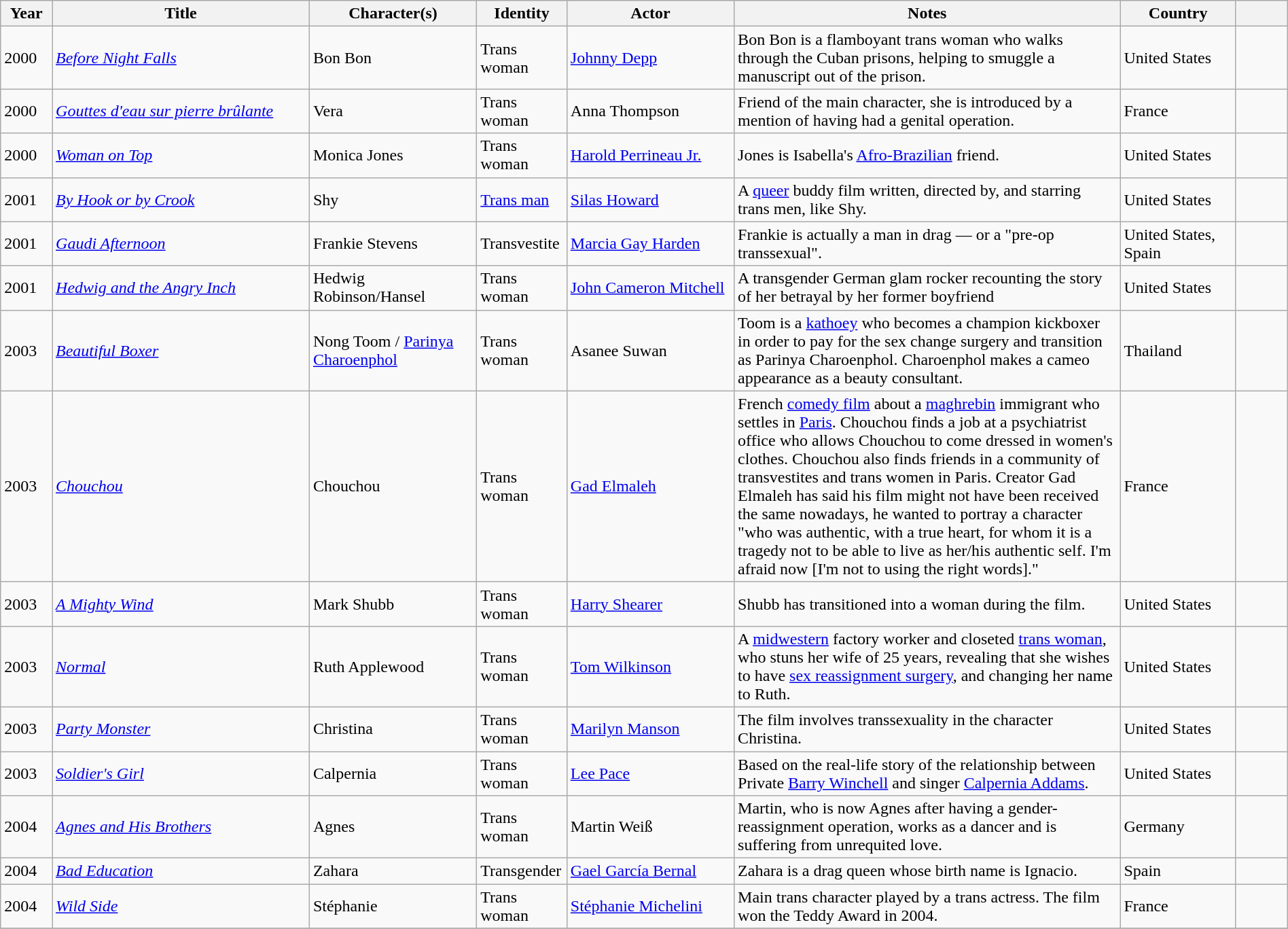<table class="wikitable sortable" style="width: 100%">
<tr>
<th style="width:4%;">Year</th>
<th style="width:20%;">Title</th>
<th style="width:13%;">Character(s)</th>
<th style="width:7%;">Identity</th>
<th style="width:13%;">Actor</th>
<th style="width:30%;">Notes</th>
<th style="width:9%;">Country</th>
<th style="width:4%;" class="unsortable"></th>
</tr>
<tr>
<td>2000</td>
<td><em><a href='#'>Before Night Falls</a></em></td>
<td>Bon Bon</td>
<td>Trans woman</td>
<td><a href='#'>Johnny Depp</a></td>
<td>Bon Bon is a flamboyant trans woman who walks through the Cuban prisons, helping to smuggle a manuscript out of the prison.</td>
<td>United States</td>
<td></td>
</tr>
<tr>
<td>2000</td>
<td><em><a href='#'>Gouttes d'eau sur pierre brûlante</a></em></td>
<td>Vera</td>
<td>Trans woman</td>
<td>Anna Thompson</td>
<td>Friend of the main character, she is introduced by a mention of having had a genital operation.</td>
<td>France</td>
<td></td>
</tr>
<tr>
<td>2000</td>
<td><em><a href='#'>Woman on Top</a></em></td>
<td>Monica Jones</td>
<td>Trans woman</td>
<td><a href='#'>Harold Perrineau Jr.</a></td>
<td>Jones is Isabella's <a href='#'>Afro-Brazilian</a> friend.</td>
<td>United States</td>
<td></td>
</tr>
<tr>
<td>2001</td>
<td><em><a href='#'>By Hook or by Crook</a></em></td>
<td>Shy</td>
<td><a href='#'>Trans man</a></td>
<td><a href='#'>Silas Howard</a></td>
<td>A <a href='#'>queer</a> buddy film written, directed by, and starring trans men, like Shy.</td>
<td>United States</td>
<td></td>
</tr>
<tr>
<td>2001</td>
<td><em><a href='#'>Gaudi Afternoon</a></em></td>
<td>Frankie Stevens</td>
<td>Transvestite</td>
<td><a href='#'>Marcia Gay Harden</a></td>
<td>Frankie is actually a man in drag — or a "pre-op transsexual".</td>
<td>United States, Spain</td>
<td></td>
</tr>
<tr>
<td>2001</td>
<td><em><a href='#'>Hedwig and the Angry Inch</a></em></td>
<td>Hedwig Robinson/Hansel</td>
<td>Trans woman</td>
<td><a href='#'>John Cameron Mitchell</a></td>
<td>A transgender German glam rocker recounting the story of her betrayal by her former boyfriend</td>
<td>United States</td>
<td></td>
</tr>
<tr>
<td>2003</td>
<td><em><a href='#'>Beautiful Boxer</a></em></td>
<td>Nong Toom / <a href='#'>Parinya Charoenphol</a></td>
<td>Trans woman</td>
<td>Asanee Suwan</td>
<td>Toom is a <a href='#'>kathoey</a> who becomes a champion kickboxer in order to pay for the sex change surgery and transition as Parinya Charoenphol.  Charoenphol makes a cameo appearance as a beauty consultant.</td>
<td>Thailand</td>
<td></td>
</tr>
<tr>
<td>2003</td>
<td><a href='#'><em>Chouchou</em></a></td>
<td>Chouchou</td>
<td>Trans woman</td>
<td><a href='#'>Gad Elmaleh</a></td>
<td>French <a href='#'>comedy film</a> about a <a href='#'>maghrebin</a> immigrant who settles in <a href='#'>Paris</a>. Chouchou finds a job at a psychiatrist office who allows Chouchou to come dressed in women's clothes. Chouchou also finds friends in a community of transvestites and trans women in Paris. Creator Gad Elmaleh has said his film might not have been received the same nowadays, he wanted to portray a character "who was authentic, with a true heart, for whom it is a tragedy not to be able to live as her/his authentic self. I'm afraid now [I'm not to using the right words]."</td>
<td>France</td>
<td></td>
</tr>
<tr>
<td>2003</td>
<td><em><a href='#'>A Mighty Wind</a></em></td>
<td>Mark Shubb</td>
<td>Trans woman</td>
<td><a href='#'>Harry Shearer</a></td>
<td>Shubb has transitioned into a woman during the film.</td>
<td>United States</td>
<td></td>
</tr>
<tr>
<td>2003</td>
<td><em><a href='#'>Normal</a></em></td>
<td>Ruth Applewood</td>
<td>Trans woman</td>
<td><a href='#'>Tom Wilkinson</a></td>
<td>A <a href='#'>midwestern</a> factory worker and closeted <a href='#'>trans woman</a>, who stuns her wife of 25 years, revealing that she wishes to have <a href='#'>sex reassignment surgery</a>, and changing her name to Ruth.</td>
<td>United States</td>
<td></td>
</tr>
<tr>
<td>2003</td>
<td><em><a href='#'>Party Monster</a></em></td>
<td>Christina</td>
<td>Trans woman</td>
<td><a href='#'>Marilyn Manson</a></td>
<td>The film involves transsexuality in the character Christina.</td>
<td>United States</td>
<td></td>
</tr>
<tr>
<td>2003</td>
<td><em><a href='#'>Soldier's Girl</a></em></td>
<td>Calpernia</td>
<td>Trans woman</td>
<td><a href='#'>Lee Pace</a></td>
<td>Based on the real-life story of the relationship between Private <a href='#'>Barry Winchell</a> and singer <a href='#'>Calpernia Addams</a>.</td>
<td>United States</td>
<td></td>
</tr>
<tr>
<td>2004</td>
<td><em><a href='#'>Agnes and His Brothers</a></em></td>
<td>Agnes</td>
<td>Trans woman</td>
<td>Martin Weiß</td>
<td>Martin, who is now Agnes after having a gender-reassignment operation, works as a dancer and is suffering from unrequited love.</td>
<td>Germany</td>
<td></td>
</tr>
<tr>
<td>2004</td>
<td><em><a href='#'>Bad Education</a></em></td>
<td>Zahara</td>
<td>Transgender</td>
<td><a href='#'>Gael García Bernal</a></td>
<td>Zahara is a drag queen whose birth name is Ignacio.</td>
<td>Spain</td>
<td></td>
</tr>
<tr>
<td>2004</td>
<td><em><a href='#'>Wild Side</a></em></td>
<td>Stéphanie</td>
<td>Trans woman</td>
<td><a href='#'>Stéphanie Michelini</a></td>
<td>Main trans character played by a trans actress. The film won the Teddy Award in 2004.</td>
<td>France</td>
<td></td>
</tr>
<tr>
</tr>
</table>
